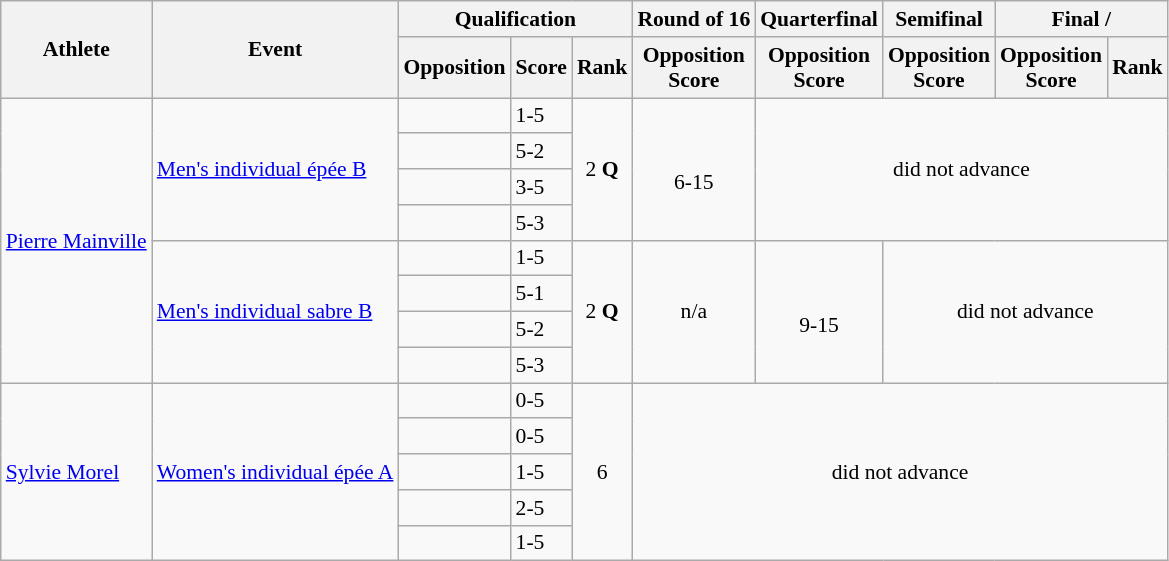<table class=wikitable style="font-size:90%">
<tr>
<th rowspan="2">Athlete</th>
<th rowspan="2">Event</th>
<th colspan="3">Qualification</th>
<th>Round of 16</th>
<th>Quarterfinal</th>
<th>Semifinal</th>
<th colspan="2">Final / </th>
</tr>
<tr>
<th>Opposition</th>
<th>Score</th>
<th>Rank</th>
<th>Opposition<br>Score</th>
<th>Opposition<br>Score</th>
<th>Opposition<br>Score</th>
<th>Opposition<br>Score</th>
<th>Rank</th>
</tr>
<tr align=center>
<td align=left rowspan=8><a href='#'>Pierre Mainville</a></td>
<td align=left rowspan=4><a href='#'>Men's individual épée B</a></td>
<td align=left></td>
<td align=left>1-5</td>
<td rowspan=4>2 <strong>Q</strong></td>
<td rowspan=4><br>6-15</td>
<td rowspan=4 colspan=4>did not advance</td>
</tr>
<tr>
<td></td>
<td>5-2</td>
</tr>
<tr>
<td></td>
<td>3-5</td>
</tr>
<tr>
<td></td>
<td>5-3</td>
</tr>
<tr align=center>
<td align=left rowspan=4><a href='#'>Men's individual sabre B</a></td>
<td align=left></td>
<td align=left>1-5</td>
<td rowspan=4>2 <strong>Q</strong></td>
<td rowspan=4>n/a</td>
<td rowspan=4><br>9-15</td>
<td rowspan=4 colspan=3>did not advance</td>
</tr>
<tr>
<td></td>
<td>5-1</td>
</tr>
<tr>
<td></td>
<td>5-2</td>
</tr>
<tr>
<td></td>
<td>5-3</td>
</tr>
<tr align=center>
<td align=left rowspan=5><a href='#'>Sylvie Morel</a></td>
<td align=left rowspan=5><a href='#'>Women's individual épée A</a></td>
<td align=left></td>
<td align=left>0-5</td>
<td rowspan=5>6</td>
<td rowspan=5 colspan=5>did not advance</td>
</tr>
<tr>
<td></td>
<td>0-5</td>
</tr>
<tr>
<td></td>
<td>1-5</td>
</tr>
<tr>
<td></td>
<td>2-5</td>
</tr>
<tr>
<td></td>
<td>1-5</td>
</tr>
</table>
